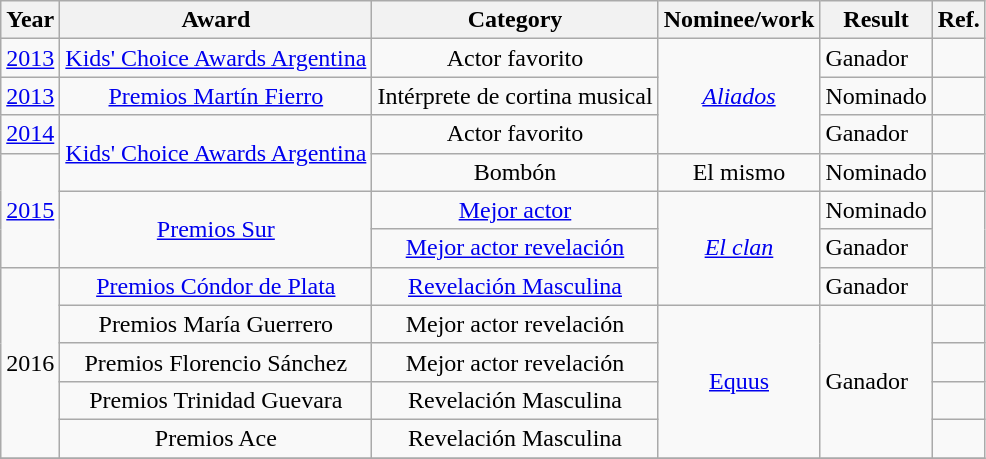<table class="wikitable plainrowheaders sortable ">
<tr>
<th scope="col">Year</th>
<th scope="col">Award</th>
<th scope="col">Category</th>
<th scope="col">Nominee/work</th>
<th scope="col">Result</th>
<th scope="col">Ref.</th>
</tr>
<tr>
<td align="center"><a href='#'>2013</a></td>
<td align="center"><a href='#'>Kids' Choice Awards Argentina</a></td>
<td align="center">Actor favorito</td>
<td align="center" rowspan=3><em><a href='#'>Aliados</a></em></td>
<td>Ganador</td>
<td align="center"></td>
</tr>
<tr>
<td align="center"><a href='#'>2013</a></td>
<td align="center"><a href='#'>Premios Martín Fierro</a></td>
<td align="center">Intérprete de cortina musical</td>
<td>Nominado</td>
<td align="center"></td>
</tr>
<tr>
<td align="center"><a href='#'>2014</a></td>
<td align="center" rowspan=2><a href='#'>Kids' Choice Awards Argentina</a></td>
<td align="center">Actor favorito</td>
<td>Ganador</td>
<td align="center"></td>
</tr>
<tr>
<td align="center" rowspan=3><a href='#'>2015</a></td>
<td align="center">Bombón</td>
<td align="center">El mismo</td>
<td>Nominado</td>
<td></td>
</tr>
<tr>
<td align="center" rowspan=2><a href='#'>Premios Sur</a></td>
<td align="center"><a href='#'>Mejor actor</a></td>
<td align="center" rowspan=3><em><a href='#'>El clan</a></em></td>
<td>Nominado</td>
<td align="center" rowspan="2"></td>
</tr>
<tr>
<td align="center"><a href='#'>Mejor actor revelación</a></td>
<td>Ganador</td>
</tr>
<tr>
<td rowspan="5" align="center">2016</td>
<td align="center"><a href='#'>Premios Cóndor de Plata</a></td>
<td align="center"><a href='#'>Revelación Masculina</a></td>
<td>Ganador</td>
<td align="center"></td>
</tr>
<tr>
<td align="center">Premios María Guerrero</td>
<td align="center">Mejor actor revelación</td>
<td rowspan="4" align="center"><a href='#'>Equus</a></td>
<td rowspan="4">Ganador</td>
<td rowspan="1" align="center"></td>
</tr>
<tr>
<td align="center">Premios Florencio Sánchez</td>
<td align="center">Mejor actor revelación</td>
<td align="center"></td>
</tr>
<tr>
<td align="center">Premios Trinidad Guevara</td>
<td align="center">Revelación Masculina</td>
<td align="center"></td>
</tr>
<tr>
<td align="center">Premios Ace</td>
<td align="center">Revelación Masculina</td>
<td align="center"></td>
</tr>
<tr>
</tr>
</table>
